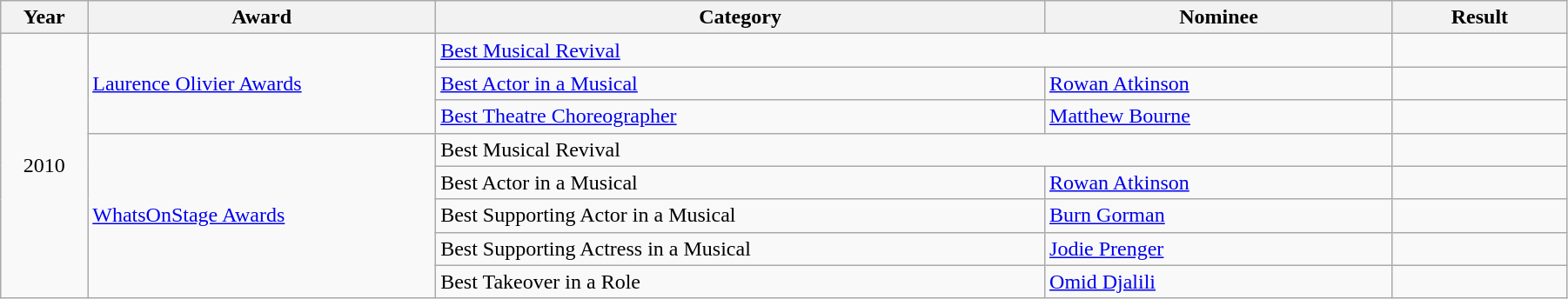<table class="wikitable" style="width:95%;">
<tr>
<th style="width:5%;">Year</th>
<th style="width:20%;">Award</th>
<th style="width:35%;">Category</th>
<th style="width:20%;">Nominee</th>
<th style="width:10%;">Result</th>
</tr>
<tr>
<td rowspan="8" style="text-align:center;">2010</td>
<td rowspan="3"><a href='#'>Laurence Olivier Awards</a></td>
<td colspan="2"><a href='#'>Best Musical Revival</a></td>
<td></td>
</tr>
<tr>
<td><a href='#'>Best Actor in a Musical</a></td>
<td><a href='#'>Rowan Atkinson</a></td>
<td></td>
</tr>
<tr>
<td><a href='#'>Best Theatre Choreographer</a></td>
<td><a href='#'>Matthew Bourne</a></td>
<td></td>
</tr>
<tr>
<td rowspan="5"><a href='#'>WhatsOnStage Awards</a></td>
<td colspan="2">Best Musical Revival</td>
<td></td>
</tr>
<tr>
<td>Best Actor in a Musical</td>
<td><a href='#'>Rowan Atkinson</a></td>
<td></td>
</tr>
<tr>
<td>Best Supporting Actor in a Musical</td>
<td><a href='#'>Burn Gorman</a></td>
<td></td>
</tr>
<tr>
<td>Best Supporting Actress in a Musical</td>
<td><a href='#'>Jodie Prenger</a></td>
<td></td>
</tr>
<tr>
<td>Best Takeover in a Role</td>
<td><a href='#'>Omid Djalili</a></td>
<td></td>
</tr>
</table>
